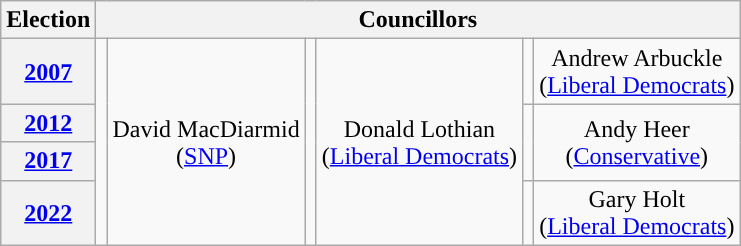<table class="wikitable" style="text-align:center">
<tr>
<th>Election</th>
<th colspan=6>Councillors</th>
</tr>
<tr>
<th><a href='#'>2007</a></th>
<td rowspan=4; style="background-color: "></td>
<td rowspan=4>David MacDiarmid<br>(<a href='#'>SNP</a>)</td>
<td rowspan=4; style="background-color: "></td>
<td rowspan=4>Donald Lothian<br>(<a href='#'>Liberal Democrats</a>)</td>
<td rowspan=1; style="background-color: "></td>
<td rowspan=1>Andrew Arbuckle<br>(<a href='#'>Liberal Democrats</a>)</td>
</tr>
<tr>
<th><a href='#'>2012</a></th>
<td rowspan=2; style="background-color: "></td>
<td rowspan=2>Andy Heer<br>(<a href='#'>Conservative</a>)</td>
</tr>
<tr>
<th><a href='#'>2017</a></th>
</tr>
<tr>
<th><a href='#'>2022</a></th>
<td rowspan=1; style="background-color: "></td>
<td rowspan=1>Gary Holt<br>(<a href='#'>Liberal Democrats</a>)</td>
</tr>
</table>
